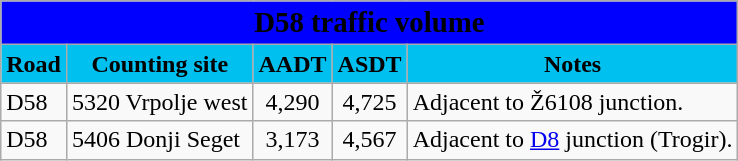<table class="wikitable">
<tr>
<td colspan=5 bgcolor=blue align=center style=margin-top:15><span><big><strong>D58 traffic volume</strong></big></span></td>
</tr>
<tr>
<td align=center bgcolor=00c0f0><strong>Road</strong></td>
<td align=center bgcolor=00c0f0><strong>Counting site</strong></td>
<td align=center bgcolor=00c0f0><strong>AADT</strong></td>
<td align=center bgcolor=00c0f0><strong>ASDT</strong></td>
<td align=center bgcolor=00c0f0><strong>Notes</strong></td>
</tr>
<tr>
<td> D58</td>
<td>5320 Vrpolje west</td>
<td align=center>4,290</td>
<td align=center>4,725</td>
<td>Adjacent to Ž6108 junction.</td>
</tr>
<tr>
<td> D58</td>
<td>5406 Donji Seget</td>
<td align=center>3,173</td>
<td align=center>4,567</td>
<td>Adjacent to <a href='#'>D8</a> junction (Trogir).</td>
</tr>
</table>
